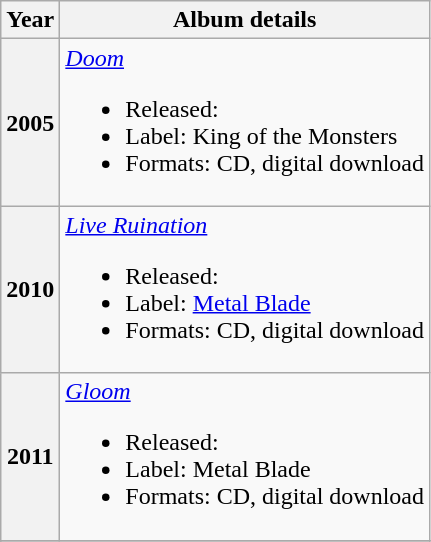<table class="wikitable plainrowheaders">
<tr>
<th>Year</th>
<th>Album details</th>
</tr>
<tr>
<th scope="row">2005</th>
<td align=left><em><a href='#'>Doom</a></em><br><ul><li>Released: </li><li>Label: King of the Monsters</li><li>Formats: CD, digital download</li></ul></td>
</tr>
<tr>
<th scope="row">2010</th>
<td align=left><em><a href='#'>Live Ruination</a></em><br><ul><li>Released: </li><li>Label: <a href='#'>Metal Blade</a></li><li>Formats: CD, digital download</li></ul></td>
</tr>
<tr>
<th scope="row">2011</th>
<td align=left><em><a href='#'>Gloom</a></em><br><ul><li>Released: </li><li>Label: Metal Blade</li><li>Formats: CD, digital download</li></ul></td>
</tr>
<tr>
</tr>
<tr>
</tr>
</table>
